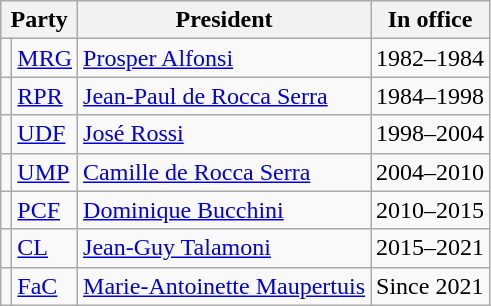<table class="wikitable">
<tr>
<th colspan="2">Party</th>
<th>President</th>
<th>In office</th>
</tr>
<tr>
<td></td>
<td><a href='#'>MRG</a></td>
<td><a href='#'>Prosper Alfonsi</a></td>
<td>1982–1984</td>
</tr>
<tr>
<td></td>
<td><a href='#'>RPR</a></td>
<td><a href='#'>Jean-Paul de Rocca Serra</a></td>
<td>1984–1998</td>
</tr>
<tr>
<td></td>
<td><a href='#'>UDF</a></td>
<td><a href='#'>José Rossi</a></td>
<td>1998–2004</td>
</tr>
<tr>
<td></td>
<td><a href='#'>UMP</a></td>
<td><a href='#'>Camille de Rocca Serra</a></td>
<td>2004–2010</td>
</tr>
<tr>
<td></td>
<td><a href='#'>PCF</a></td>
<td><a href='#'>Dominique Bucchini</a></td>
<td>2010–2015</td>
</tr>
<tr>
<td></td>
<td><a href='#'>CL</a></td>
<td><a href='#'>Jean-Guy Talamoni</a></td>
<td>2015–2021</td>
</tr>
<tr>
<td></td>
<td><a href='#'>FaC</a></td>
<td><a href='#'>Marie-Antoinette Maupertuis</a></td>
<td>Since 2021</td>
</tr>
</table>
